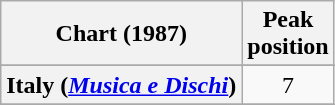<table class="wikitable plainrowheaders sortable" style="text-align:center">
<tr>
<th scope="col">Chart (1987)</th>
<th scope="col">Peak<br> position</th>
</tr>
<tr>
</tr>
<tr>
<th scope="row">Italy (<em><a href='#'>Musica e Dischi</a></em>)</th>
<td>7</td>
</tr>
<tr>
</tr>
<tr>
</tr>
<tr>
</tr>
<tr>
</tr>
<tr>
</tr>
</table>
